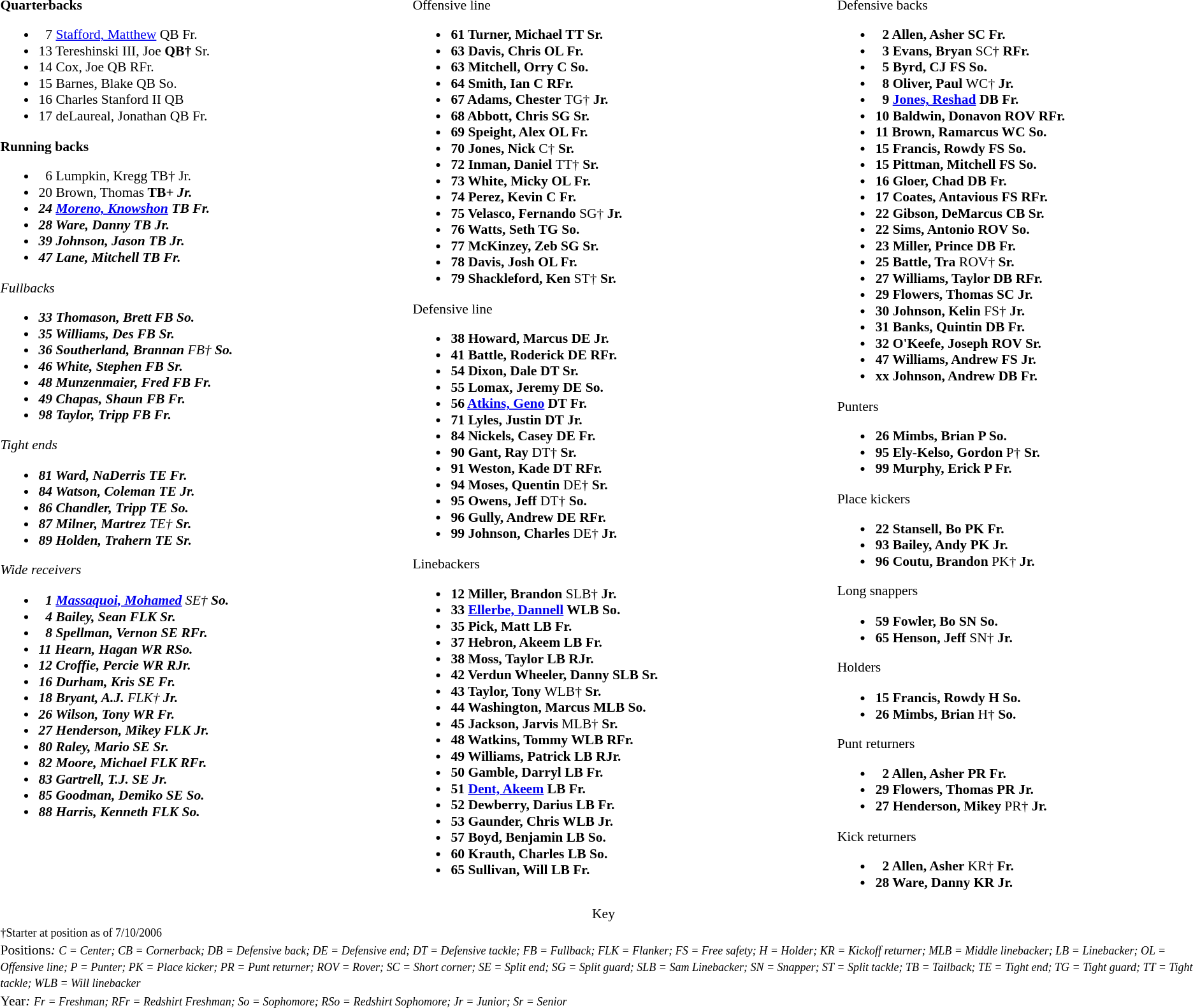<table class="toccolours" style="border-collapse:collapse; font-size:90%;">
<tr>
<td valign="top"><br><strong>Quarterbacks</strong><ul><li> 	7  	<a href='#'>Stafford, Matthew</a>	QB	Fr.</li><li>13  	Tereshinski III, Joe	<strong>QB†</strong>	Sr.</li><li>14  	Cox, Joe	QB	RFr.</li><li>15  	Barnes, Blake	QB	So.</li><li>16      Charles Stanford II QB</li><li>17  	deLaureal, Jonathan	QB	Fr.</li></ul><strong>Running backs</strong><ul><li> 	6  	Lumpkin, Kregg	TB†	Jr.</li><li>20  	Brown, Thomas	<strong>TB+<em>	Jr.</li><li>24  	<a href='#'>Moreno, Knowshon</a>	TB	Fr.</li><li>28  	Ware, Danny	TB	Jr.</li><li>39  	Johnson, Jason	TB	Jr.</li><li>47  	Lane, Mitchell	TB	Fr.</li></ul></strong>Fullbacks<strong><ul><li>33  	Thomason, Brett	FB	So.</li><li>35  	Williams, Des	FB	Sr.</li><li>36  	Southerland, Brannan	</strong>FB†<strong>	So.</li><li>46  	White, Stephen	FB	Sr.</li><li>48  	Munzenmaier, Fred	FB	Fr.</li><li>49  	Chapas, Shaun	FB	Fr.</li><li>98  	Taylor, Tripp	FB	Fr.</li></ul></strong>Tight ends<strong><ul><li>81  Ward, NaDerris	TE	Fr.</li><li>84  Watson, Coleman	TE	Jr.</li><li>86  Chandler, Tripp	TE	So.</li><li>87  Milner, Martrez	</strong>TE†<strong>	Sr.</li><li>89  Holden, Trahern	TE	Sr.</li></ul></strong>Wide receivers<strong><ul><li> 	1  <a href='#'>Massaquoi, Mohamed</a>	</strong>SE†<strong>	So.</li><li> 	4  Bailey, Sean	FLK	Sr.</li><li> 	8  Spellman, Vernon	SE	RFr.</li><li>11  Hearn, Hagan	WR	RSo.</li><li>12  Croffie, Percie	WR	RJr.</li><li>16  Durham, Kris	SE	Fr.</li><li>18  Bryant, A.J.	</strong>FLK†<strong>	Jr.</li><li>26  Wilson, Tony	WR	Fr.</li><li>27  Henderson, Mikey	FLK	Jr.</li><li>80  Raley, Mario	SE	Sr.</li><li>82  Moore, Michael	FLK	RFr.</li><li>83  Gartrell, T.J.	SE	Jr.</li><li>85  Goodman, Demiko	SE	So.</li><li>88  Harris, Kenneth	FLK	So.</li></ul></td>
<td width="25"> </td>
<td valign="top"><br></strong>Offensive line<strong><ul><li>61  Turner, Michael	TT	Sr.</li><li>63  Davis, Chris	OL	Fr.</li><li>63  Mitchell, Orry	C	So.</li><li>64  Smith, Ian	C	RFr.</li><li>67  Adams, Chester	</strong>TG†<strong>	Jr.</li><li>68  Abbott, Chris	SG	Sr.</li><li>69  Speight, Alex	OL	Fr.</li><li>70  Jones, Nick		</strong>C†<strong>	Sr.</li><li>72  Inman, Daniel	</strong>TT†<strong>	Sr.</li><li>73  White, Micky	OL	Fr.</li><li>74  Perez, Kevin	C	Fr.</li><li>75  Velasco, Fernando	</strong>SG†<strong>	Jr.</li><li>76  Watts, Seth	TG	So.</li><li>77  McKinzey, Zeb	SG	Sr.</li><li>78  Davis, Josh	OL	Fr.</li><li>79  Shackleford, Ken	</strong>ST†<strong>	Sr.</li></ul></strong>Defensive line<strong><ul><li>38  Howard, Marcus	DE	Jr.</li><li>41  Battle, Roderick	DE	RFr.</li><li>54  Dixon, Dale         DT      Sr.</li><li>55  Lomax, Jeremy	DE	So.</li><li>56  <a href='#'>Atkins, Geno</a>	DT	Fr.</li><li>71  Lyles, Justin       DT      Jr.</li><li>84  Nickels, Casey	DE	Fr.</li><li>90  Gant, Ray       </strong>DT†<strong>     Sr.</li><li>91  Weston, Kade	DT	RFr.</li><li>94  Moses, Quentin	</strong>DE†<strong>	Sr.</li><li>95  Owens, Jeff	</strong>DT†<strong>	So.</li><li>96  Gully, Andrew	DE	RFr.</li><li>99  Johnson, Charles	</strong>DE†<strong>	Jr.</li></ul></strong>Linebackers<strong><ul><li>12  Miller, Brandon	</strong>SLB†<strong>	Jr.</li><li>33  <a href='#'>Ellerbe, Dannell</a>	WLB	So.</li><li>35  Pick, Matt	LB	Fr.</li><li>37  Hebron, Akeem	LB	Fr.</li><li>38  Moss, Taylor	LB	RJr.</li><li>42  Verdun Wheeler, Danny	SLB	Sr.</li><li>43  Taylor, Tony	</strong>WLB†<strong>	Sr.</li><li>44  Washington, Marcus	MLB	So.</li><li>45  Jackson, Jarvis	</strong>MLB†<strong>	Sr.</li><li>48  Watkins, Tommy	WLB	RFr.</li><li>49  Williams, Patrick	LB	RJr.</li><li>50  Gamble, Darryl	LB	Fr.</li><li>51  <a href='#'>Dent, Akeem</a>	LB	Fr.</li><li>52  Dewberry, Darius	LB	Fr.</li><li>53  Gaunder, Chris	WLB	Jr.</li><li>57  Boyd, Benjamin	LB	So.</li><li>60  Krauth, Charles	LB	So.</li><li>65  Sullivan, Will	LB	Fr.</li></ul></td>
<td width="25"> </td>
<td valign="top"><br></strong>Defensive backs<strong><ul><li> 	2  Allen, Asher	SC	Fr.</li><li> 	3  Evans, Bryan	</strong>SC†<strong>	RFr.</li><li> 	5  Byrd, CJ	FS	So.</li><li> 	8  Oliver, Paul	</strong>WC†<strong>	Jr.</li><li> 	9  <a href='#'>Jones, Reshad</a>	DB	Fr.</li><li>10  Baldwin, Donavon	ROV	RFr.</li><li>11  Brown, Ramarcus	WC	So.</li><li>15  Francis, Rowdy	FS	So.</li><li>15  Pittman, Mitchell	FS	So.</li><li>16  Gloer, Chad	DB	Fr.</li><li>17  Coates, Antavious	FS	RFr.</li><li>22  Gibson, DeMarcus	CB	Sr.</li><li>22  Sims, Antonio	ROV	So.</li><li>23  Miller, Prince	DB	Fr.</li><li>25  Battle, Tra	</strong>ROV†<strong>	Sr.</li><li>27  Williams, Taylor	DB	RFr.</li><li>29  Flowers, Thomas	SC	Jr.</li><li>30  Johnson, Kelin	</strong>FS†<strong>	Jr.</li><li>31  Banks, Quintin	DB	Fr.</li><li>32  O'Keefe, Joseph	ROV	Sr.</li><li>47  Williams, Andrew	FS	Jr.</li><li>xx  Johnson, Andrew	DB	Fr.</li></ul></strong>Punters<strong><ul><li>26  	Mimbs, Brian	P	So.</li><li>95  	Ely-Kelso, Gordon	</strong>P†<strong>	Sr.</li><li>99  	Murphy, Erick	P	Fr.</li></ul></strong>Place kickers<strong><ul><li>22  	Stansell, Bo	PK	Fr.</li><li>93  	Bailey, Andy	PK	Jr.</li><li>96  	Coutu, Brandon	</strong>PK†<strong>	Jr.</li></ul></strong>Long snappers<strong><ul><li>59  	Fowler, Bo	SN	So.</li><li>65  	Henson, Jeff	</strong>SN†<strong>	Jr.</li></ul></strong>Holders<strong><ul><li>15  	Francis, Rowdy	H	So.</li><li>26  	Mimbs, Brian	</strong>H†<strong>	So.</li></ul></strong>Punt returners<strong><ul><li> 	2  	Allen, Asher	PR	Fr.</li><li>29  Flowers, Thomas	PR	Jr.</li><li>27  	Henderson, Mikey	</strong>PR†<strong>	Jr.</li></ul></strong>Kick returners<strong><ul><li> 	2  	Allen, Asher	</strong>KR†<strong>	Fr.</li><li>28  	Ware, Danny	KR	Jr.</li></ul></td>
</tr>
<tr>
<td colspan="5" valign="bottom" align="center"></strong>Key<strong></td>
</tr>
<tr>
<td colspan="5" valign="bottom" align="left"><small>†Starter at position as of 7/10/2006</small></td>
</tr>
<tr>
<td colspan="5" valign="bottom" align="left"></em>Positions<em>: <small>C = Center; CB = Cornerback; DB = Defensive back; DE = Defensive end; DT = Defensive tackle; FB = Fullback; FLK = Flanker; FS = Free safety; H = Holder; KR = Kickoff returner; MLB = Middle linebacker; LB = Linebacker; OL = Offensive line; P = Punter; PK = Place kicker; PR = Punt returner; ROV = Rover; SC = Short corner; SE = Split end; SG = Split guard; SLB = Sam Linebacker; SN = Snapper; ST = Split tackle; TB = Tailback; TE = Tight end; TG = Tight guard; TT = Tight tackle; WLB = Will linebacker</small></td>
</tr>
<tr>
<td colspan="5" valign="bottom" align="left"></em>Year<em>: <small>Fr = Freshman; RFr = Redshirt Freshman; So = Sophomore; RSo = Redshirt Sophomore; Jr = Junior; Sr = Senior</small></td>
</tr>
</table>
